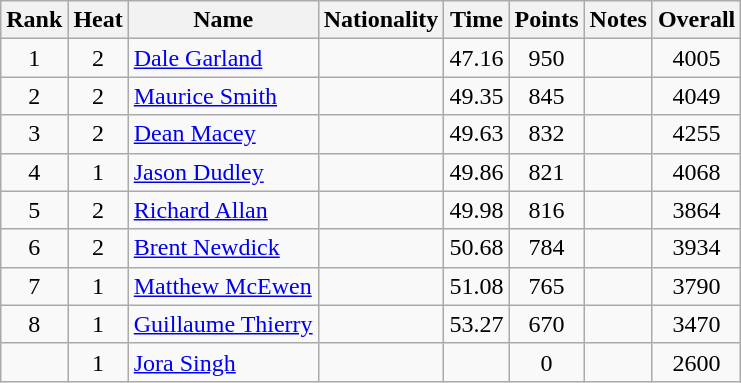<table class="wikitable sortable" style="text-align:center">
<tr>
<th>Rank</th>
<th>Heat</th>
<th>Name</th>
<th>Nationality</th>
<th>Time</th>
<th>Points</th>
<th>Notes</th>
<th>Overall</th>
</tr>
<tr>
<td>1</td>
<td>2</td>
<td align="left"><a href='#'>Dale Garland</a></td>
<td align=left></td>
<td>47.16</td>
<td>950</td>
<td></td>
<td>4005</td>
</tr>
<tr>
<td>2</td>
<td>2</td>
<td align="left"><a href='#'>Maurice Smith</a></td>
<td align=left></td>
<td>49.35</td>
<td>845</td>
<td></td>
<td>4049</td>
</tr>
<tr>
<td>3</td>
<td>2</td>
<td align="left"><a href='#'>Dean Macey</a></td>
<td align=left></td>
<td>49.63</td>
<td>832</td>
<td></td>
<td>4255</td>
</tr>
<tr>
<td>4</td>
<td>1</td>
<td align="left"><a href='#'>Jason Dudley</a></td>
<td align=left></td>
<td>49.86</td>
<td>821</td>
<td></td>
<td>4068</td>
</tr>
<tr>
<td>5</td>
<td>2</td>
<td align="left"><a href='#'>Richard Allan</a></td>
<td align=left></td>
<td>49.98</td>
<td>816</td>
<td></td>
<td>3864</td>
</tr>
<tr>
<td>6</td>
<td>2</td>
<td align="left"><a href='#'>Brent Newdick</a></td>
<td align=left></td>
<td>50.68</td>
<td>784</td>
<td></td>
<td>3934</td>
</tr>
<tr>
<td>7</td>
<td>1</td>
<td align="left"><a href='#'>Matthew McEwen</a></td>
<td align=left></td>
<td>51.08</td>
<td>765</td>
<td></td>
<td>3790</td>
</tr>
<tr>
<td>8</td>
<td>1</td>
<td align="left"><a href='#'>Guillaume Thierry</a></td>
<td align=left></td>
<td>53.27</td>
<td>670</td>
<td></td>
<td>3470</td>
</tr>
<tr>
<td></td>
<td>1</td>
<td align="left"><a href='#'>Jora Singh</a></td>
<td align=left></td>
<td></td>
<td>0</td>
<td></td>
<td>2600</td>
</tr>
</table>
